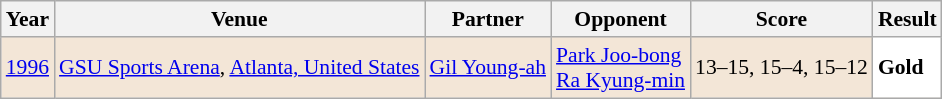<table class="sortable wikitable" style="font-size: 90%;">
<tr>
<th>Year</th>
<th>Venue</th>
<th>Partner</th>
<th>Opponent</th>
<th>Score</th>
<th>Result</th>
</tr>
<tr style="background:#F3E6D7">
<td align="center"><a href='#'>1996</a></td>
<td align="left"><a href='#'>GSU Sports Arena</a>, <a href='#'>Atlanta, United States</a></td>
<td align="left"> <a href='#'>Gil Young-ah</a></td>
<td align="left"> <a href='#'>Park Joo-bong</a> <br>  <a href='#'>Ra Kyung-min</a></td>
<td align="left">13–15, 15–4, 15–12</td>
<td style="text-align:left; background:white"> <strong>Gold</strong></td>
</tr>
</table>
